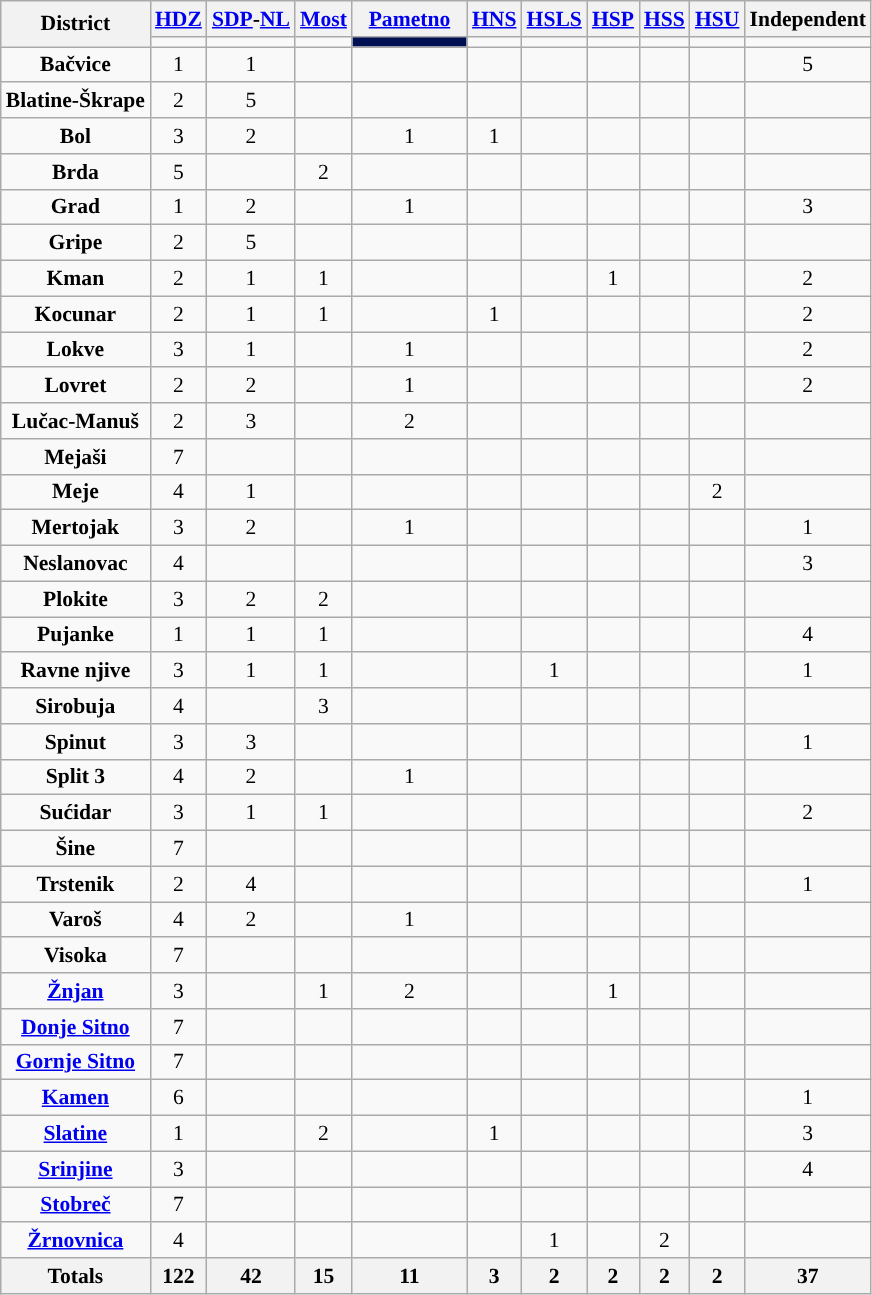<table class="wikitable" style="text-align:center; font-size:90%;">
<tr>
<th rowspan=2>District</th>
<th><a href='#'>HDZ</a></th>
<th><a href='#'>SDP</a>-<a href='#'>NL</a></th>
<th><a href='#'>Most</a></th>
<th><a href='#'>Pametno</a></th>
<th><a href='#'>HNS</a></th>
<th><a href='#'>HSLS</a></th>
<th><a href='#'>HSP</a></th>
<th><a href='#'>HSS</a></th>
<th><a href='#'>HSU</a></th>
<th>Independent</th>
</tr>
<tr>
<td style="background: "></td>
<td style="background: "></td>
<td style="background: "></td>
<td style="background-color:#011053; width:70px;"></td>
<td style="background: "></td>
<td style="background: "></td>
<td style="background: "></td>
<td style="background: "></td>
<td style="background: "></td>
<td style="background: "></td>
</tr>
<tr>
<td><strong>Bačvice</strong></td>
<td>1</td>
<td>1</td>
<td></td>
<td></td>
<td></td>
<td></td>
<td></td>
<td></td>
<td></td>
<td>5</td>
</tr>
<tr>
<td><strong>Blatine-Škrape</strong></td>
<td>2</td>
<td>5</td>
<td></td>
<td></td>
<td></td>
<td></td>
<td></td>
<td></td>
<td></td>
<td></td>
</tr>
<tr>
<td><strong>Bol</strong></td>
<td>3</td>
<td>2</td>
<td></td>
<td>1</td>
<td>1</td>
<td></td>
<td></td>
<td></td>
<td></td>
<td></td>
</tr>
<tr>
<td><strong>Brda</strong></td>
<td>5</td>
<td></td>
<td>2</td>
<td></td>
<td></td>
<td></td>
<td></td>
<td></td>
<td></td>
<td></td>
</tr>
<tr>
<td><strong>Grad</strong></td>
<td>1</td>
<td>2</td>
<td></td>
<td>1</td>
<td></td>
<td></td>
<td></td>
<td></td>
<td></td>
<td>3</td>
</tr>
<tr>
<td><strong>Gripe</strong></td>
<td>2</td>
<td>5</td>
<td></td>
<td></td>
<td></td>
<td></td>
<td></td>
<td></td>
<td></td>
<td></td>
</tr>
<tr>
<td><strong>Kman</strong></td>
<td>2</td>
<td>1</td>
<td>1</td>
<td></td>
<td></td>
<td></td>
<td>1</td>
<td></td>
<td></td>
<td>2</td>
</tr>
<tr>
<td><strong>Kocunar</strong></td>
<td>2</td>
<td>1</td>
<td>1</td>
<td></td>
<td>1</td>
<td></td>
<td></td>
<td></td>
<td></td>
<td>2</td>
</tr>
<tr>
<td><strong>Lokve</strong></td>
<td>3</td>
<td>1</td>
<td></td>
<td>1</td>
<td></td>
<td></td>
<td></td>
<td></td>
<td></td>
<td>2</td>
</tr>
<tr>
<td><strong>Lovret</strong></td>
<td>2</td>
<td>2</td>
<td></td>
<td>1</td>
<td></td>
<td></td>
<td></td>
<td></td>
<td></td>
<td>2</td>
</tr>
<tr>
<td><strong>Lučac-Manuš</strong></td>
<td>2</td>
<td>3</td>
<td></td>
<td>2</td>
<td></td>
<td></td>
<td></td>
<td></td>
<td></td>
<td></td>
</tr>
<tr>
<td><strong>Mejaši</strong></td>
<td>7</td>
<td></td>
<td></td>
<td></td>
<td></td>
<td></td>
<td></td>
<td></td>
<td></td>
<td></td>
</tr>
<tr>
<td><strong>Meje</strong></td>
<td>4</td>
<td>1</td>
<td></td>
<td></td>
<td></td>
<td></td>
<td></td>
<td></td>
<td>2</td>
<td></td>
</tr>
<tr>
<td><strong>Mertojak</strong></td>
<td>3</td>
<td>2</td>
<td></td>
<td>1</td>
<td></td>
<td></td>
<td></td>
<td></td>
<td></td>
<td>1</td>
</tr>
<tr>
<td><strong>Neslanovac</strong></td>
<td>4</td>
<td></td>
<td></td>
<td></td>
<td></td>
<td></td>
<td></td>
<td></td>
<td></td>
<td>3</td>
</tr>
<tr>
<td><strong>Plokite</strong></td>
<td>3</td>
<td>2</td>
<td>2</td>
<td></td>
<td></td>
<td></td>
<td></td>
<td></td>
<td></td>
<td></td>
</tr>
<tr>
<td><strong>Pujanke</strong></td>
<td>1</td>
<td>1</td>
<td>1</td>
<td></td>
<td></td>
<td></td>
<td></td>
<td></td>
<td></td>
<td>4</td>
</tr>
<tr>
<td><strong>Ravne njive</strong></td>
<td>3</td>
<td>1</td>
<td>1</td>
<td></td>
<td></td>
<td>1</td>
<td></td>
<td></td>
<td></td>
<td>1</td>
</tr>
<tr>
<td><strong>Sirobuja</strong></td>
<td>4</td>
<td></td>
<td>3</td>
<td></td>
<td></td>
<td></td>
<td></td>
<td></td>
<td></td>
<td></td>
</tr>
<tr>
<td><strong>Spinut</strong></td>
<td>3</td>
<td>3</td>
<td></td>
<td></td>
<td></td>
<td></td>
<td></td>
<td></td>
<td></td>
<td>1</td>
</tr>
<tr>
<td><strong>Split 3</strong></td>
<td>4</td>
<td>2</td>
<td></td>
<td>1</td>
<td></td>
<td></td>
<td></td>
<td></td>
<td></td>
<td></td>
</tr>
<tr>
<td><strong>Sućidar</strong></td>
<td>3</td>
<td>1</td>
<td>1</td>
<td></td>
<td></td>
<td></td>
<td></td>
<td></td>
<td></td>
<td>2</td>
</tr>
<tr>
<td><strong>Šine</strong></td>
<td>7</td>
<td></td>
<td></td>
<td></td>
<td></td>
<td></td>
<td></td>
<td></td>
<td></td>
<td></td>
</tr>
<tr>
<td><strong>Trstenik</strong></td>
<td>2</td>
<td>4</td>
<td></td>
<td></td>
<td></td>
<td></td>
<td></td>
<td></td>
<td></td>
<td>1</td>
</tr>
<tr>
<td><strong>Varoš</strong></td>
<td>4</td>
<td>2</td>
<td></td>
<td>1</td>
<td></td>
<td></td>
<td></td>
<td></td>
<td></td>
<td></td>
</tr>
<tr>
<td><strong>Visoka</strong></td>
<td>7</td>
<td></td>
<td></td>
<td></td>
<td></td>
<td></td>
<td></td>
<td></td>
<td></td>
<td></td>
</tr>
<tr>
<td><strong><a href='#'>Žnjan</a></strong></td>
<td>3</td>
<td></td>
<td>1</td>
<td>2</td>
<td></td>
<td></td>
<td>1</td>
<td></td>
<td></td>
<td></td>
</tr>
<tr>
<td><strong><a href='#'>Donje Sitno</a></strong></td>
<td>7</td>
<td></td>
<td></td>
<td></td>
<td></td>
<td></td>
<td></td>
<td></td>
<td></td>
<td></td>
</tr>
<tr>
<td><strong><a href='#'>Gornje Sitno</a></strong></td>
<td>7</td>
<td></td>
<td></td>
<td></td>
<td></td>
<td></td>
<td></td>
<td></td>
<td></td>
<td></td>
</tr>
<tr>
<td><strong><a href='#'>Kamen</a></strong></td>
<td>6</td>
<td></td>
<td></td>
<td></td>
<td></td>
<td></td>
<td></td>
<td></td>
<td></td>
<td>1</td>
</tr>
<tr>
<td><strong><a href='#'>Slatine</a></strong></td>
<td>1</td>
<td></td>
<td>2</td>
<td></td>
<td>1</td>
<td></td>
<td></td>
<td></td>
<td></td>
<td>3</td>
</tr>
<tr>
<td><strong><a href='#'>Srinjine</a></strong></td>
<td>3</td>
<td></td>
<td></td>
<td></td>
<td></td>
<td></td>
<td></td>
<td></td>
<td></td>
<td>4</td>
</tr>
<tr>
<td><strong><a href='#'>Stobreč</a></strong></td>
<td>7</td>
<td></td>
<td></td>
<td></td>
<td></td>
<td></td>
<td></td>
<td></td>
<td></td>
<td></td>
</tr>
<tr>
<td><strong><a href='#'>Žrnovnica</a></strong></td>
<td>4</td>
<td></td>
<td></td>
<td></td>
<td></td>
<td>1</td>
<td></td>
<td>2</td>
<td></td>
<td></td>
</tr>
<tr>
<th>Totals</th>
<th>122</th>
<th>42</th>
<th>15</th>
<th>11</th>
<th>3</th>
<th>2</th>
<th>2</th>
<th>2</th>
<th>2</th>
<th>37</th>
</tr>
</table>
